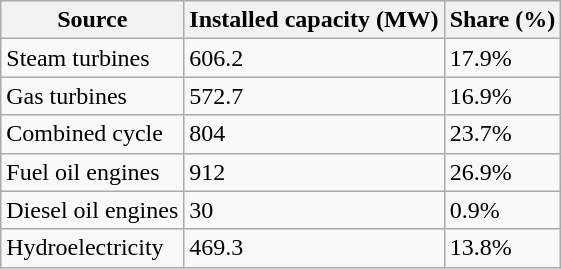<table class="wikitable">
<tr>
<th>Source</th>
<th>Installed capacity (MW)</th>
<th>Share (%)</th>
</tr>
<tr>
<td>Steam turbines</td>
<td>606.2</td>
<td>17.9%</td>
</tr>
<tr>
<td>Gas turbines</td>
<td>572.7</td>
<td>16.9%</td>
</tr>
<tr>
<td>Combined cycle</td>
<td>804</td>
<td>23.7%</td>
</tr>
<tr>
<td>Fuel oil engines</td>
<td>912</td>
<td>26.9%</td>
</tr>
<tr>
<td>Diesel oil engines</td>
<td>30</td>
<td>0.9%</td>
</tr>
<tr>
<td>Hydroelectricity</td>
<td>469.3</td>
<td>13.8%</td>
</tr>
</table>
